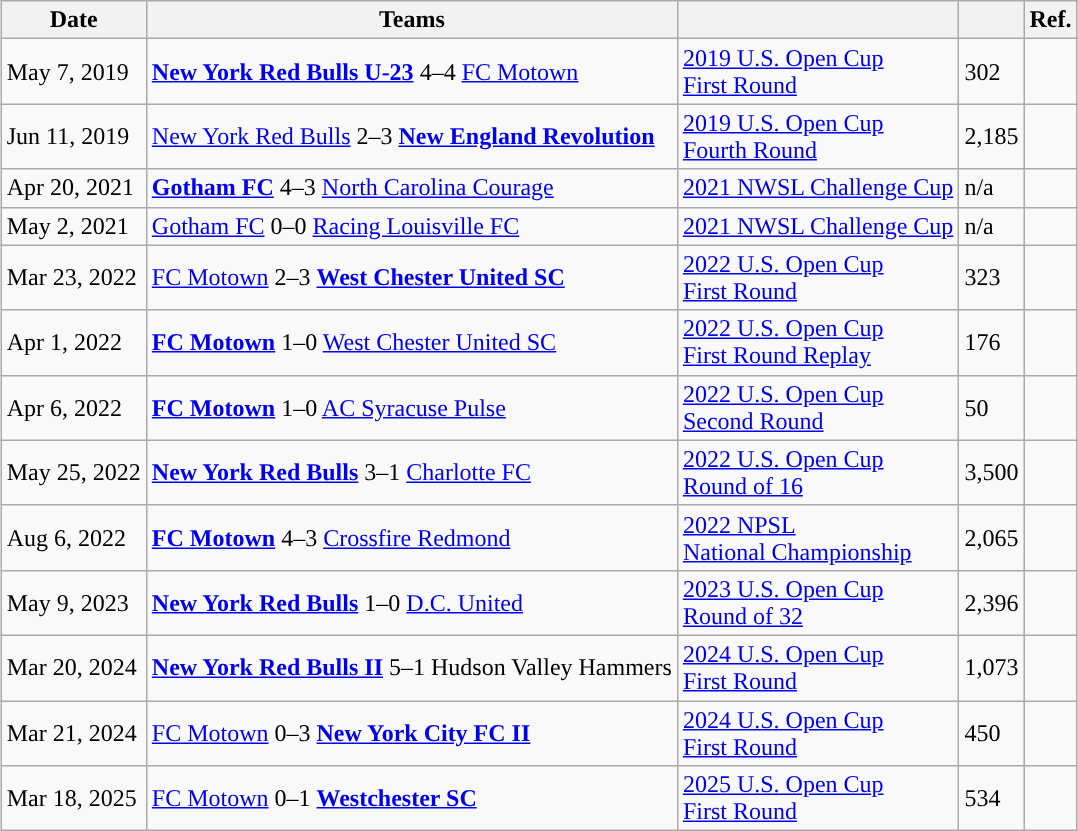<table class="wikitable" align=center style="margin-left:15px; text-align: ; background:  ;">
<tr>
<th>Date</th>
<th>Teams</th>
<th></th>
<th></th>
<th>Ref.</th>
</tr>
<tr>
<td>May 7, 2019</td>
<td><strong><a href='#'>New York Red Bulls U-23</a></strong> 4–4 <a href='#'>FC Motown</a></td>
<td><a href='#'>2019 U.S. Open Cup<br>First Round</a></td>
<td>302</td>
<td></td>
</tr>
<tr>
<td>Jun 11, 2019</td>
<td><a href='#'>New York Red Bulls</a> 2–3 <strong><a href='#'>New England Revolution</a></strong></td>
<td><a href='#'>2019 U.S. Open Cup<br>Fourth Round</a></td>
<td>2,185</td>
<td></td>
</tr>
<tr>
<td>Apr 20, 2021</td>
<td><strong><a href='#'>Gotham FC</a></strong> 4–3 <a href='#'>North Carolina Courage</a></td>
<td><a href='#'>2021 NWSL Challenge Cup</a></td>
<td>n/a</td>
<td></td>
</tr>
<tr>
<td>May 2, 2021</td>
<td><a href='#'>Gotham FC</a> 0–0 <a href='#'>Racing Louisville FC</a></td>
<td><a href='#'>2021 NWSL Challenge Cup</a></td>
<td>n/a</td>
<td></td>
</tr>
<tr>
<td>Mar 23, 2022</td>
<td><a href='#'>FC Motown</a> 2–3 <strong><a href='#'>West Chester United SC</a></strong></td>
<td><a href='#'>2022 U.S. Open Cup<br>First Round</a></td>
<td>323</td>
<td></td>
</tr>
<tr>
<td>Apr 1, 2022</td>
<td><strong><a href='#'>FC Motown</a></strong> 1–0 <a href='#'>West Chester United SC</a></td>
<td><a href='#'>2022 U.S. Open Cup<br>First Round Replay</a></td>
<td>176</td>
<td></td>
</tr>
<tr>
<td>Apr 6, 2022</td>
<td><strong><a href='#'>FC Motown</a></strong> 1–0 <a href='#'>AC Syracuse Pulse</a></td>
<td><a href='#'>2022 U.S. Open Cup<br>Second Round</a></td>
<td>50</td>
<td></td>
</tr>
<tr>
<td>May 25, 2022</td>
<td><strong><a href='#'>New York Red Bulls</a> </strong> 3–1 <a href='#'>Charlotte FC</a></td>
<td><a href='#'>2022 U.S. Open Cup<br>Round of 16</a></td>
<td>3,500</td>
<td></td>
</tr>
<tr>
<td>Aug 6, 2022</td>
<td><strong><a href='#'>FC Motown</a></strong> 4–3 <a href='#'>Crossfire Redmond</a></td>
<td><a href='#'>2022 NPSL<br>National Championship</a></td>
<td>2,065</td>
<td></td>
</tr>
<tr>
<td>May 9, 2023</td>
<td><strong><a href='#'>New York Red Bulls</a></strong> 1–0 <a href='#'>D.C. United</a></td>
<td><a href='#'>2023 U.S. Open Cup<br>Round of 32</a></td>
<td>2,396</td>
<td></td>
</tr>
<tr>
<td>Mar 20, 2024</td>
<td><strong><a href='#'>New York Red Bulls II</a></strong> 5–1 Hudson Valley Hammers</td>
<td><a href='#'>2024 U.S. Open Cup<br>First Round</a></td>
<td>1,073</td>
<td></td>
</tr>
<tr>
<td>Mar 21, 2024</td>
<td><a href='#'>FC Motown</a> 0–3 <strong><a href='#'>New York City FC II</a></strong></td>
<td><a href='#'>2024 U.S. Open Cup<br>First Round</a></td>
<td>450</td>
<td></td>
</tr>
<tr>
<td>Mar 18, 2025</td>
<td><a href='#'>FC Motown</a> 0–1 <strong><a href='#'>Westchester SC</a></strong></td>
<td><a href='#'>2025 U.S. Open Cup<br>First Round</a></td>
<td>534</td>
<td></td>
</tr>
</table>
